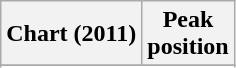<table class="wikitable sortable">
<tr>
<th>Chart (2011)</th>
<th>Peak<br>position</th>
</tr>
<tr>
</tr>
<tr>
</tr>
<tr>
</tr>
<tr>
</tr>
</table>
